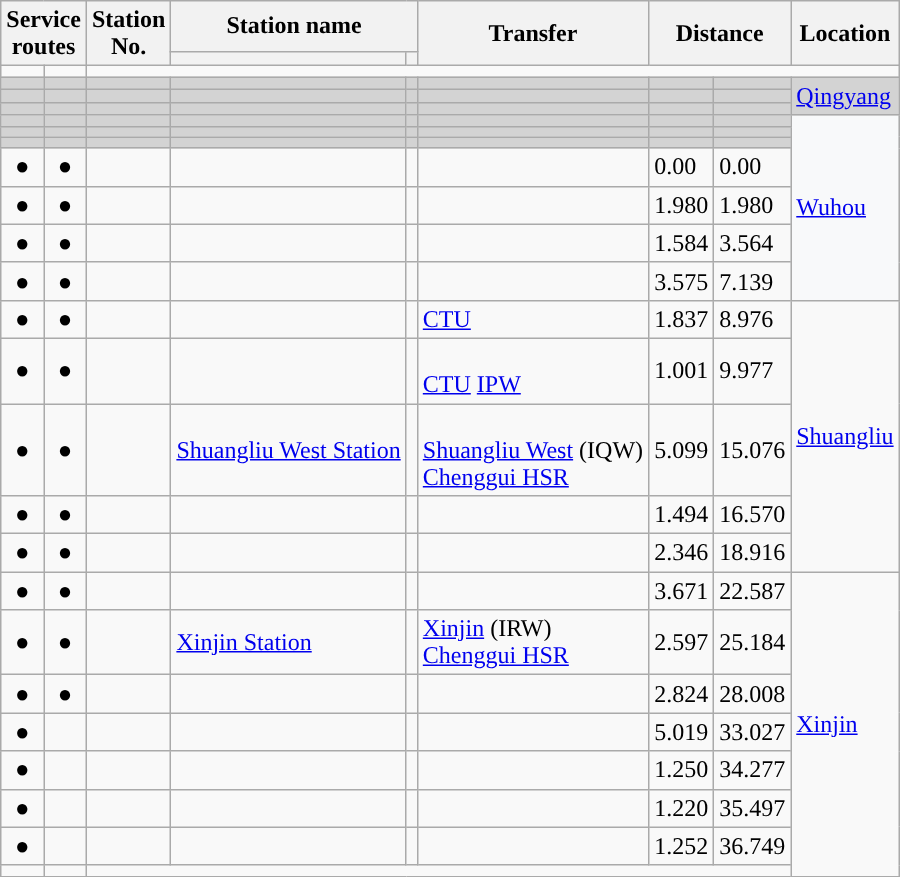<table class="wikitable">
<tr>
<th colspan="2" rowspan="2">Service<br>routes</th>
<th rowspan="2">Station<br>No.</th>
<th colspan=2>Station name</th>
<th rowspan=2>Transfer</th>
<th colspan="2" rowspan="2">Distance<br></th>
<th rowspan=2>Location</th>
</tr>
<tr>
<th></th>
<th></th>
</tr>
<tr style="background:#">
<td></td>
<td></td>
<td colspan="7"></td>
</tr>
<tr bgcolor="lightgrey">
<td></td>
<td></td>
<td></td>
<td><em></em></td>
<td></td>
<td>  </td>
<td></td>
<td></td>
<td rowspan="3"><a href='#'>Qingyang</a></td>
</tr>
<tr bgcolor="lightgrey">
<td></td>
<td></td>
<td></td>
<td><em></em></td>
<td></td>
<td> </td>
<td></td>
<td></td>
</tr>
<tr bgcolor="lightgrey">
<td></td>
<td></td>
<td></td>
<td><em></em></td>
<td></td>
<td></td>
<td></td>
<td></td>
</tr>
<tr bgcolor="lightgrey">
<td></td>
<td></td>
<td></td>
<td><em></em></td>
<td></td>
<td></td>
<td></td>
<td></td>
<td rowspan="7" bgcolor=#F8F9FA><a href='#'>Wuhou</a></td>
</tr>
<tr bgcolor="lightgrey">
<td></td>
<td></td>
<td></td>
<td><em></em></td>
<td></td>
<td> </td>
<td></td>
<td></td>
</tr>
<tr bgcolor="lightgrey">
<td></td>
<td></td>
<td></td>
<td><em></em></td>
<td></td>
<td></td>
<td></td>
<td></td>
</tr>
<tr>
<td align="center">●</td>
<td align="center">●</td>
<td></td>
<td></td>
<td></td>
<td> </td>
<td>0.00</td>
<td>0.00</td>
</tr>
<tr>
<td align="center">●</td>
<td align="center">●</td>
<td></td>
<td></td>
<td></td>
<td></td>
<td>1.980</td>
<td>1.980</td>
</tr>
<tr>
<td align="center">●</td>
<td align="center">●</td>
<td></td>
<td></td>
<td></td>
<td></td>
<td>1.584</td>
<td>3.564</td>
</tr>
<tr>
<td align="center">●</td>
<td align="center">●</td>
<td></td>
<td></td>
<td></td>
<td></td>
<td>3.575</td>
<td>7.139</td>
</tr>
<tr>
<td align="center">●</td>
<td align="center">●</td>
<td></td>
<td></td>
<td></td>
<td> <a href='#'>CTU</a></td>
<td>1.837</td>
<td>8.976</td>
<td rowspan="5"><a href='#'>Shuangliu</a></td>
</tr>
<tr>
<td align="center">●</td>
<td align="center">●</td>
<td></td>
<td></td>
<td></td>
<td> <br> <a href='#'>CTU</a>  <a href='#'>IPW</a></td>
<td>1.001</td>
<td>9.977</td>
</tr>
<tr>
<td align="center">●</td>
<td align="center">●</td>
<td></td>
<td><a href='#'>Shuangliu West Station</a></td>
<td></td>
<td><br> <a href='#'>Shuangliu West</a> (IQW)<br><a href='#'>Chenggui HSR</a></td>
<td>5.099</td>
<td>15.076</td>
</tr>
<tr>
<td align="center">●</td>
<td align="center">●</td>
<td></td>
<td></td>
<td></td>
<td></td>
<td>1.494</td>
<td>16.570</td>
</tr>
<tr>
<td align="center">●</td>
<td align="center">●</td>
<td></td>
<td></td>
<td></td>
<td></td>
<td>2.346</td>
<td>18.916</td>
</tr>
<tr>
<td align="center">●</td>
<td align="center">●</td>
<td></td>
<td></td>
<td></td>
<td></td>
<td>3.671</td>
<td>22.587</td>
<td rowspan="8"><a href='#'>Xinjin</a></td>
</tr>
<tr>
<td align="center">●</td>
<td align="center">●</td>
<td></td>
<td><a href='#'>Xinjin Station</a></td>
<td></td>
<td> <a href='#'>Xinjin</a> (IRW)<br><a href='#'>Chenggui HSR</a></td>
<td>2.597</td>
<td>25.184</td>
</tr>
<tr>
<td align="center">●</td>
<td align="center">●</td>
<td></td>
<td></td>
<td></td>
<td></td>
<td>2.824</td>
<td>28.008</td>
</tr>
<tr>
<td align="center">●</td>
<td></td>
<td></td>
<td></td>
<td></td>
<td></td>
<td>5.019</td>
<td>33.027</td>
</tr>
<tr>
<td align="center">●</td>
<td></td>
<td></td>
<td></td>
<td></td>
<td></td>
<td>1.250</td>
<td>34.277</td>
</tr>
<tr>
<td align="center">●</td>
<td></td>
<td></td>
<td></td>
<td></td>
<td></td>
<td>1.220</td>
<td>35.497</td>
</tr>
<tr>
<td align="center">●</td>
<td></td>
<td></td>
<td></td>
<td></td>
<td></td>
<td>1.252</td>
<td>36.749</td>
</tr>
<tr style="background:#">
<td></td>
<td></td>
<td colspan="7"></td>
</tr>
</table>
